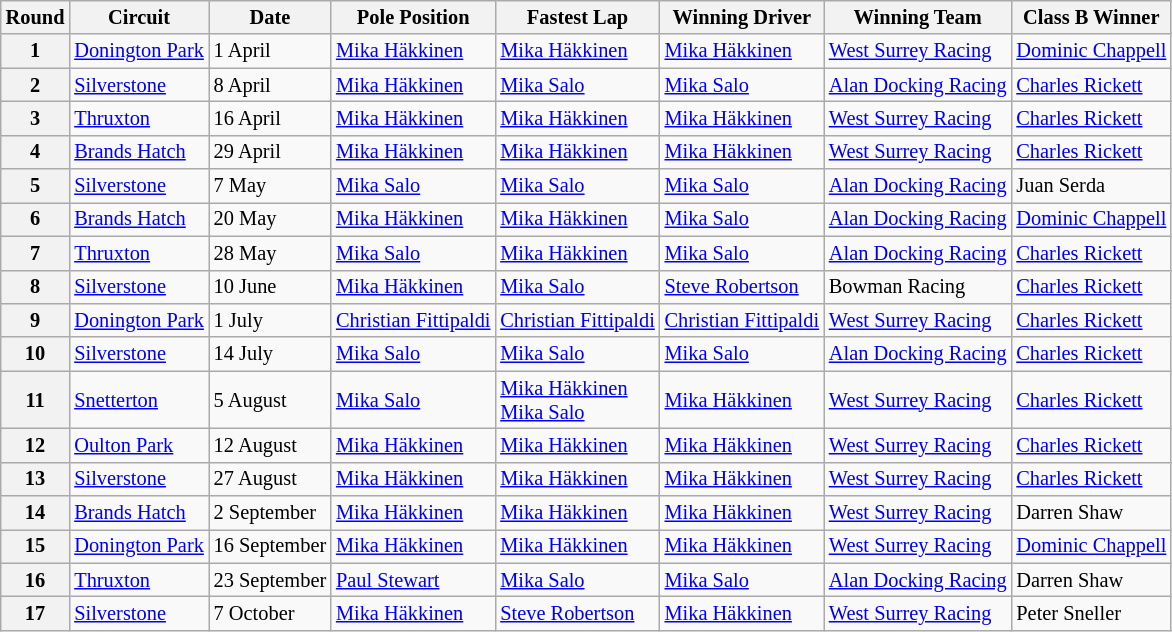<table class="wikitable" style="font-size: 85%;">
<tr>
<th>Round</th>
<th>Circuit</th>
<th>Date</th>
<th>Pole Position</th>
<th>Fastest Lap</th>
<th>Winning Driver</th>
<th>Winning Team</th>
<th>Class B Winner</th>
</tr>
<tr>
<th>1</th>
<td><a href='#'>Donington Park</a></td>
<td>1 April</td>
<td> <a href='#'>Mika Häkkinen</a></td>
<td> <a href='#'>Mika Häkkinen</a></td>
<td> <a href='#'>Mika Häkkinen</a></td>
<td> <a href='#'>West Surrey Racing</a></td>
<td nowrap> <a href='#'>Dominic Chappell</a></td>
</tr>
<tr>
<th>2</th>
<td><a href='#'>Silverstone</a></td>
<td>8 April</td>
<td> <a href='#'>Mika Häkkinen</a></td>
<td> <a href='#'>Mika Salo</a></td>
<td> <a href='#'>Mika Salo</a></td>
<td> <a href='#'>Alan Docking Racing</a></td>
<td> <a href='#'>Charles Rickett</a></td>
</tr>
<tr>
<th>3</th>
<td><a href='#'>Thruxton</a></td>
<td>16 April</td>
<td> <a href='#'>Mika Häkkinen</a></td>
<td> <a href='#'>Mika Häkkinen</a></td>
<td> <a href='#'>Mika Häkkinen</a></td>
<td> <a href='#'>West Surrey Racing</a></td>
<td> <a href='#'>Charles Rickett</a></td>
</tr>
<tr>
<th>4</th>
<td><a href='#'>Brands Hatch</a></td>
<td>29 April</td>
<td> <a href='#'>Mika Häkkinen</a></td>
<td> <a href='#'>Mika Häkkinen</a></td>
<td> <a href='#'>Mika Häkkinen</a></td>
<td> <a href='#'>West Surrey Racing</a></td>
<td> <a href='#'>Charles Rickett</a></td>
</tr>
<tr>
<th>5</th>
<td><a href='#'>Silverstone</a></td>
<td>7 May</td>
<td> <a href='#'>Mika Salo</a></td>
<td> <a href='#'>Mika Salo</a></td>
<td> <a href='#'>Mika Salo</a></td>
<td> <a href='#'>Alan Docking Racing</a></td>
<td> Juan Serda</td>
</tr>
<tr>
<th>6</th>
<td><a href='#'>Brands Hatch</a></td>
<td>20 May</td>
<td> <a href='#'>Mika Häkkinen</a></td>
<td> <a href='#'>Mika Häkkinen</a></td>
<td> <a href='#'>Mika Salo</a></td>
<td> <a href='#'>Alan Docking Racing</a></td>
<td> <a href='#'>Dominic Chappell</a></td>
</tr>
<tr>
<th>7</th>
<td><a href='#'>Thruxton</a></td>
<td>28 May</td>
<td> <a href='#'>Mika Salo</a></td>
<td> <a href='#'>Mika Häkkinen</a></td>
<td> <a href='#'>Mika Salo</a></td>
<td> <a href='#'>Alan Docking Racing</a></td>
<td> <a href='#'>Charles Rickett</a></td>
</tr>
<tr>
<th>8</th>
<td><a href='#'>Silverstone</a></td>
<td>10 June</td>
<td> <a href='#'>Mika Häkkinen</a></td>
<td> <a href='#'>Mika Salo</a></td>
<td> <a href='#'>Steve Robertson</a></td>
<td> Bowman Racing</td>
<td> <a href='#'>Charles Rickett</a></td>
</tr>
<tr>
<th>9</th>
<td><a href='#'>Donington Park</a></td>
<td>1 July</td>
<td nowrap> <a href='#'>Christian Fittipaldi</a></td>
<td nowrap> <a href='#'>Christian Fittipaldi</a></td>
<td nowrap> <a href='#'>Christian Fittipaldi</a></td>
<td> <a href='#'>West Surrey Racing</a></td>
<td> <a href='#'>Charles Rickett</a></td>
</tr>
<tr>
<th>10</th>
<td><a href='#'>Silverstone</a></td>
<td>14 July</td>
<td> <a href='#'>Mika Salo</a></td>
<td> <a href='#'>Mika Salo</a></td>
<td> <a href='#'>Mika Salo</a></td>
<td nowrap> <a href='#'>Alan Docking Racing</a></td>
<td> <a href='#'>Charles Rickett</a></td>
</tr>
<tr>
<th>11</th>
<td><a href='#'>Snetterton</a></td>
<td>5 August</td>
<td> <a href='#'>Mika Salo</a></td>
<td> <a href='#'>Mika Häkkinen</a><br> <a href='#'>Mika Salo</a></td>
<td> <a href='#'>Mika Häkkinen</a></td>
<td> <a href='#'>West Surrey Racing</a></td>
<td> <a href='#'>Charles Rickett</a></td>
</tr>
<tr>
<th>12</th>
<td><a href='#'>Oulton Park</a></td>
<td>12 August</td>
<td> <a href='#'>Mika Häkkinen</a></td>
<td> <a href='#'>Mika Häkkinen</a></td>
<td> <a href='#'>Mika Häkkinen</a></td>
<td> <a href='#'>West Surrey Racing</a></td>
<td> <a href='#'>Charles Rickett</a></td>
</tr>
<tr>
<th>13</th>
<td><a href='#'>Silverstone</a></td>
<td>27 August</td>
<td> <a href='#'>Mika Häkkinen</a></td>
<td> <a href='#'>Mika Häkkinen</a></td>
<td> <a href='#'>Mika Häkkinen</a></td>
<td> <a href='#'>West Surrey Racing</a></td>
<td> <a href='#'>Charles Rickett</a></td>
</tr>
<tr>
<th>14</th>
<td><a href='#'>Brands Hatch</a></td>
<td>2 September</td>
<td> <a href='#'>Mika Häkkinen</a></td>
<td> <a href='#'>Mika Häkkinen</a></td>
<td> <a href='#'>Mika Häkkinen</a></td>
<td> <a href='#'>West Surrey Racing</a></td>
<td> Darren Shaw</td>
</tr>
<tr>
<th>15</th>
<td nowrap><a href='#'>Donington Park</a></td>
<td nowrap>16 September</td>
<td> <a href='#'>Mika Häkkinen</a></td>
<td> <a href='#'>Mika Häkkinen</a></td>
<td> <a href='#'>Mika Häkkinen</a></td>
<td> <a href='#'>West Surrey Racing</a></td>
<td> <a href='#'>Dominic Chappell</a></td>
</tr>
<tr>
<th>16</th>
<td><a href='#'>Thruxton</a></td>
<td>23 September</td>
<td> <a href='#'>Paul Stewart</a></td>
<td> <a href='#'>Mika Salo</a></td>
<td> <a href='#'>Mika Salo</a></td>
<td> <a href='#'>Alan Docking Racing</a></td>
<td> Darren Shaw</td>
</tr>
<tr>
<th>17</th>
<td><a href='#'>Silverstone</a></td>
<td>7 October</td>
<td> <a href='#'>Mika Häkkinen</a></td>
<td> <a href='#'>Steve Robertson</a></td>
<td> <a href='#'>Mika Häkkinen</a></td>
<td> <a href='#'>West Surrey Racing</a></td>
<td> Peter Sneller</td>
</tr>
</table>
